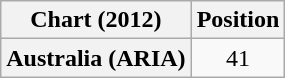<table class="wikitable plainrowheaders" style="text-align:center;">
<tr>
<th scope="col">Chart (2012)</th>
<th scope="col">Position</th>
</tr>
<tr>
<th scope="row">Australia (ARIA)</th>
<td>41</td>
</tr>
</table>
